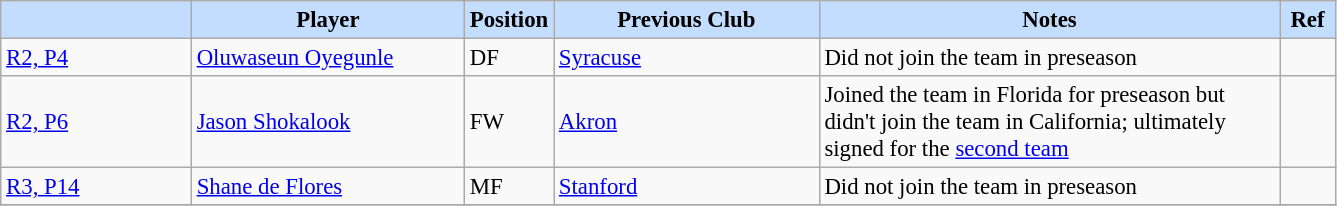<table class="wikitable" style="text-align:left; font-size:95%;">
<tr>
<th style="background:#c2ddff; width:120px;"></th>
<th style="background:#c2ddff; width:175px;">Player</th>
<th style="background:#c2ddff; width:50px;">Position</th>
<th style="background:#c2ddff; width:170px;">Previous Club</th>
<th style="background:#c2ddff; width:300px;">Notes</th>
<th style="background:#c2ddff; width:30px;">Ref</th>
</tr>
<tr>
<td><a href='#'>R2, P4</a></td>
<td> <a href='#'>Oluwaseun Oyegunle</a></td>
<td>DF</td>
<td><a href='#'>Syracuse</a></td>
<td>Did not join the team in preseason</td>
<td></td>
</tr>
<tr>
<td><a href='#'>R2, P6</a></td>
<td> <a href='#'>Jason Shokalook</a></td>
<td>FW</td>
<td><a href='#'>Akron</a></td>
<td>Joined the team in Florida for preseason but didn't join the team in California; ultimately signed for the <a href='#'>second team</a></td>
<td></td>
</tr>
<tr>
<td><a href='#'>R3, P14</a></td>
<td> <a href='#'>Shane de Flores</a></td>
<td>MF</td>
<td><a href='#'>Stanford</a></td>
<td>Did not join the team in preseason</td>
<td></td>
</tr>
<tr>
</tr>
</table>
